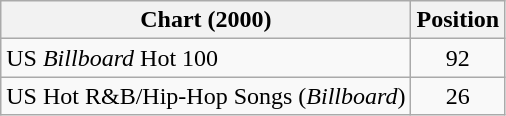<table class="wikitable sortable">
<tr>
<th align="left">Chart (2000)</th>
<th align="center">Position</th>
</tr>
<tr>
<td>US <em>Billboard</em> Hot 100</td>
<td align="center">92</td>
</tr>
<tr>
<td>US Hot R&B/Hip-Hop Songs (<em>Billboard</em>)</td>
<td align="center">26</td>
</tr>
</table>
